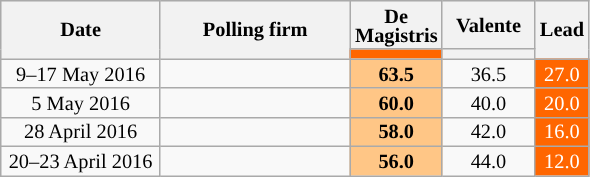<table class=wikitable style="text-align:center;font-size:85%;line-height:13px">
<tr style="height:30px; background-color:#E9E9E9">
<th style="width:100px;" rowspan="2">Date</th>
<th style="width:120px;" rowspan="2">Polling firm</th>
<th style="width:55px;">De Magistris</th>
<th style="width:55px;">Valente</th>
<th style="width:30px;" rowspan="2">Lead</th>
</tr>
<tr>
<th style="background:#FF6600;"></th>
<th style="background:"></th>
</tr>
<tr>
<td>9–17 May 2016</td>
<td></td>
<td style="background:#FFC686"><strong>63.5</strong></td>
<td>36.5</td>
<td style="background:#FF6600; color:white;">27.0</td>
</tr>
<tr>
<td>5 May 2016</td>
<td></td>
<td style="background:#FFC686"><strong>60.0</strong></td>
<td>40.0</td>
<td style="background:#FF6600; color:white;">20.0</td>
</tr>
<tr>
<td>28 April 2016</td>
<td></td>
<td style="background:#FFC686"><strong>58.0</strong></td>
<td>42.0</td>
<td style="background:#FF6600; color:white;">16.0</td>
</tr>
<tr>
<td>20–23 April 2016</td>
<td></td>
<td style="background:#FFC686"><strong>56.0</strong></td>
<td>44.0</td>
<td style="background:#FF6600; color:white;">12.0</td>
</tr>
</table>
